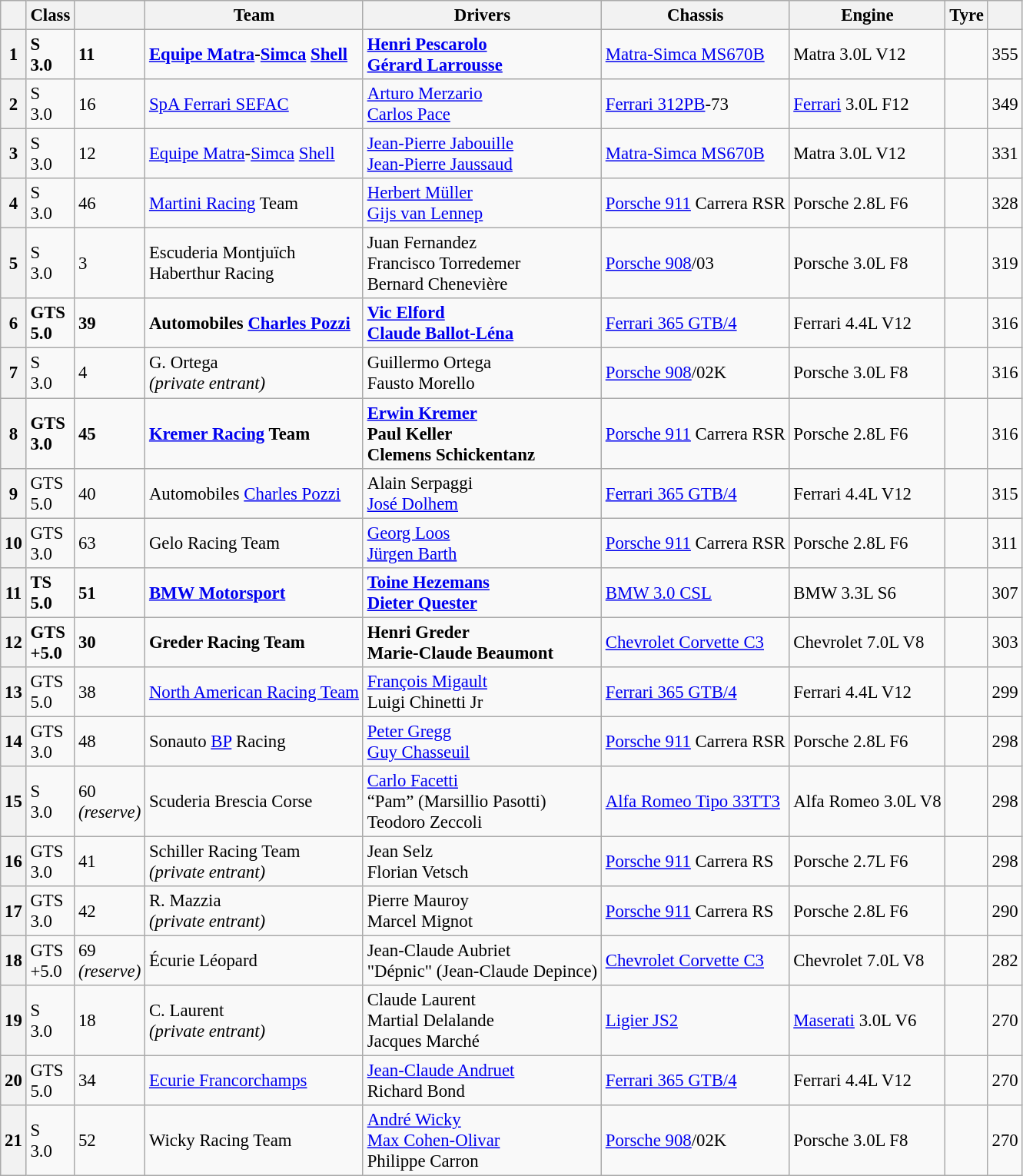<table class="wikitable" style="font-size: 95%;">
<tr>
<th></th>
<th>Class</th>
<th></th>
<th>Team</th>
<th>Drivers</th>
<th>Chassis</th>
<th>Engine</th>
<th>Tyre</th>
<th></th>
</tr>
<tr>
<th><strong>1</strong></th>
<td><strong>S<br>3.0</strong></td>
<td><strong>11</strong></td>
<td><strong> <a href='#'>Equipe Matra</a>-<a href='#'>Simca</a> <a href='#'>Shell</a> </strong></td>
<td><strong> <a href='#'>Henri Pescarolo</a><br> <a href='#'>Gérard Larrousse</a> </strong></td>
<td><a href='#'>Matra-Simca MS670B</a></td>
<td>Matra 3.0L V12</td>
<td></td>
<td>355</td>
</tr>
<tr>
<th>2</th>
<td>S<br>3.0</td>
<td>16</td>
<td> <a href='#'>SpA Ferrari SEFAC</a></td>
<td> <a href='#'>Arturo Merzario</a><br> <a href='#'>Carlos Pace</a></td>
<td><a href='#'>Ferrari 312PB</a>-73</td>
<td><a href='#'>Ferrari</a> 3.0L F12</td>
<td></td>
<td>349</td>
</tr>
<tr>
<th>3</th>
<td>S<br>3.0</td>
<td>12</td>
<td> <a href='#'>Equipe Matra</a>-<a href='#'>Simca</a> <a href='#'>Shell</a></td>
<td> <a href='#'>Jean-Pierre Jabouille</a><br> <a href='#'>Jean-Pierre Jaussaud</a></td>
<td><a href='#'>Matra-Simca MS670B</a></td>
<td>Matra 3.0L V12</td>
<td></td>
<td>331</td>
</tr>
<tr>
<th>4</th>
<td>S<br>3.0</td>
<td>46</td>
<td> <a href='#'>Martini Racing</a> Team</td>
<td> <a href='#'>Herbert Müller</a><br> <a href='#'>Gijs van Lennep</a></td>
<td><a href='#'>Porsche 911</a> Carrera RSR</td>
<td>Porsche 2.8L F6</td>
<td></td>
<td>328</td>
</tr>
<tr>
<th>5</th>
<td>S<br>3.0</td>
<td>3</td>
<td> Escuderia Montjuïch<br> Haberthur Racing</td>
<td> Juan Fernandez<br>  Francisco Torredemer<br> Bernard Chenevière</td>
<td><a href='#'>Porsche 908</a>/03</td>
<td>Porsche 3.0L F8</td>
<td></td>
<td>319</td>
</tr>
<tr>
<th><strong>6</strong></th>
<td><strong>GTS<br>5.0</strong></td>
<td><strong>39</strong></td>
<td><strong> Automobiles <a href='#'>Charles Pozzi</a></strong></td>
<td><strong> <a href='#'>Vic Elford</a><br> <a href='#'>Claude Ballot-Léna</a></strong></td>
<td><a href='#'>Ferrari 365 GTB/4</a></td>
<td>Ferrari 4.4L V12</td>
<td></td>
<td>316</td>
</tr>
<tr>
<th>7</th>
<td>S<br>3.0</td>
<td>4</td>
<td> G. Ortega<br><em>(private entrant)</em></td>
<td> Guillermo Ortega<br> Fausto Morello</td>
<td><a href='#'>Porsche 908</a>/02K</td>
<td>Porsche 3.0L F8</td>
<td></td>
<td>316</td>
</tr>
<tr>
<th><strong>8</strong></th>
<td><strong>GTS<br>3.0</strong></td>
<td><strong>45</strong></td>
<td><strong> <a href='#'>Kremer Racing</a> Team</strong></td>
<td><strong> <a href='#'>Erwin Kremer</a><br> Paul Keller<br> Clemens Schickentanz</strong></td>
<td><a href='#'>Porsche 911</a> Carrera RSR</td>
<td>Porsche 2.8L F6</td>
<td></td>
<td>316</td>
</tr>
<tr>
<th>9</th>
<td>GTS<br>5.0</td>
<td>40</td>
<td> Automobiles <a href='#'>Charles Pozzi</a></td>
<td> Alain Serpaggi<br> <a href='#'>José Dolhem</a></td>
<td><a href='#'>Ferrari 365 GTB/4</a></td>
<td>Ferrari 4.4L V12</td>
<td></td>
<td>315</td>
</tr>
<tr>
<th>10</th>
<td>GTS<br>3.0</td>
<td>63</td>
<td> Gelo Racing Team</td>
<td> <a href='#'>Georg Loos</a><br> <a href='#'>Jürgen Barth</a></td>
<td><a href='#'>Porsche 911</a> Carrera RSR</td>
<td>Porsche 2.8L F6</td>
<td></td>
<td>311</td>
</tr>
<tr>
<th><strong>11</strong></th>
<td><strong>TS<br>5.0</strong></td>
<td><strong>51</strong></td>
<td><strong> <a href='#'>BMW Motorsport</a> </strong></td>
<td><strong> <a href='#'>Toine Hezemans</a><br> <a href='#'>Dieter Quester</a> </strong></td>
<td><a href='#'>BMW 3.0 CSL</a></td>
<td>BMW 3.3L S6</td>
<td></td>
<td>307</td>
</tr>
<tr>
<th><strong>12</strong></th>
<td><strong>GTS<br>+5.0</strong></td>
<td><strong>30</strong></td>
<td><strong> Greder Racing Team</strong></td>
<td><strong> Henri Greder<br> Marie-Claude Beaumont</strong></td>
<td><a href='#'>Chevrolet Corvette C3</a></td>
<td>Chevrolet 7.0L V8</td>
<td></td>
<td>303</td>
</tr>
<tr>
<th>13</th>
<td>GTS<br>5.0</td>
<td>38</td>
<td> <a href='#'>North American Racing Team</a></td>
<td> <a href='#'>François Migault</a><br>  Luigi Chinetti Jr</td>
<td><a href='#'>Ferrari 365 GTB/4</a></td>
<td>Ferrari 4.4L V12</td>
<td></td>
<td>299</td>
</tr>
<tr>
<th>14</th>
<td>GTS<br>3.0</td>
<td>48</td>
<td> Sonauto <a href='#'>BP</a> Racing</td>
<td> <a href='#'>Peter Gregg</a><br> <a href='#'>Guy Chasseuil</a></td>
<td><a href='#'>Porsche 911</a> Carrera RSR</td>
<td>Porsche 2.8L F6</td>
<td></td>
<td>298</td>
</tr>
<tr>
<th>15</th>
<td>S<br>3.0</td>
<td>60<br><em>(reserve)</em></td>
<td> Scuderia Brescia Corse</td>
<td> <a href='#'>Carlo Facetti</a><br> “Pam” (Marsillio Pasotti)<br>  Teodoro Zeccoli</td>
<td><a href='#'>Alfa Romeo Tipo 33TT3</a></td>
<td>Alfa Romeo 3.0L V8</td>
<td></td>
<td>298</td>
</tr>
<tr>
<th>16</th>
<td>GTS<br>3.0</td>
<td>41</td>
<td> Schiller Racing Team<br><em>(private entrant)</em></td>
<td> Jean Selz<br> Florian Vetsch</td>
<td><a href='#'>Porsche 911</a> Carrera RS</td>
<td>Porsche 2.7L F6</td>
<td></td>
<td>298</td>
</tr>
<tr>
<th>17</th>
<td>GTS<br>3.0</td>
<td>42</td>
<td> R. Mazzia<br><em>(private entrant)</em></td>
<td> Pierre Mauroy<br> Marcel Mignot</td>
<td><a href='#'>Porsche 911</a> Carrera RS</td>
<td>Porsche 2.8L F6</td>
<td></td>
<td>290</td>
</tr>
<tr>
<th>18</th>
<td>GTS<br>+5.0</td>
<td>69<br><em>(reserve)</em></td>
<td> Écurie Léopard</td>
<td> Jean-Claude Aubriet<br> "Dépnic" (Jean-Claude Depince)</td>
<td><a href='#'>Chevrolet Corvette C3</a></td>
<td>Chevrolet 7.0L V8</td>
<td></td>
<td>282</td>
</tr>
<tr>
<th>19</th>
<td>S<br>3.0</td>
<td>18</td>
<td> C. Laurent<br><em>(private entrant)</em></td>
<td> Claude Laurent<br> Martial Delalande<br> Jacques Marché</td>
<td><a href='#'>Ligier JS2</a></td>
<td><a href='#'>Maserati</a> 3.0L V6</td>
<td></td>
<td>270</td>
</tr>
<tr>
<th>20</th>
<td>GTS<br>5.0</td>
<td>34</td>
<td> <a href='#'>Ecurie Francorchamps</a></td>
<td> <a href='#'>Jean-Claude Andruet</a><br> Richard Bond</td>
<td><a href='#'>Ferrari 365 GTB/4</a></td>
<td>Ferrari 4.4L V12</td>
<td></td>
<td>270</td>
</tr>
<tr>
<th>21</th>
<td>S<br>3.0</td>
<td>52</td>
<td> Wicky Racing Team</td>
<td> <a href='#'>André Wicky</a><br> <a href='#'>Max Cohen-Olivar</a><br> Philippe Carron</td>
<td><a href='#'>Porsche 908</a>/02K</td>
<td>Porsche 3.0L F8</td>
<td></td>
<td>270</td>
</tr>
</table>
